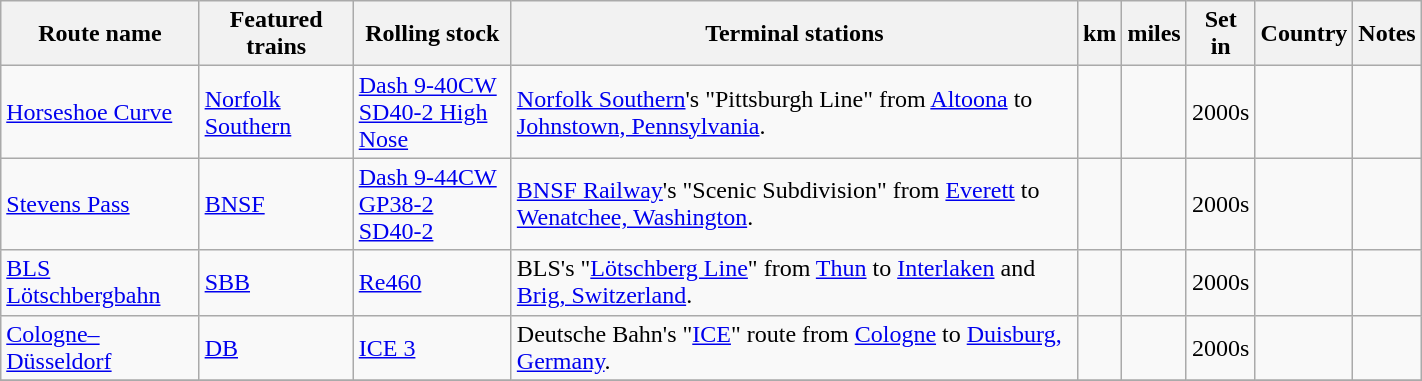<table class="wikitable sortable" width="75%">
<tr>
<th>Route name</th>
<th>Featured trains</th>
<th align="center">Rolling stock</th>
<th>Terminal stations</th>
<th data-sort-type="number">km</th>
<th data-sort-type="number">miles</th>
<th data-sort-type="number">Set in</th>
<th>Country</th>
<th>Notes</th>
</tr>
<tr>
<td><a href='#'>Horseshoe Curve</a></td>
<td><a href='#'>Norfolk Southern</a></td>
<td><a href='#'>Dash 9-40CW</a><br><a href='#'>SD40-2 High Nose</a></td>
<td><a href='#'>Norfolk Southern</a>'s "Pittsburgh Line" from <a href='#'>Altoona</a> to <a href='#'>Johnstown, Pennsylvania</a>.</td>
<td></td>
<td></td>
<td align="center">2000s</td>
<td align="center"></td>
<td></td>
</tr>
<tr>
<td><a href='#'>Stevens Pass</a></td>
<td><a href='#'>BNSF</a></td>
<td><a href='#'>Dash 9-44CW</a><br><a href='#'>GP38-2</a><br><a href='#'>SD40-2</a></td>
<td><a href='#'>BNSF Railway</a>'s "Scenic Subdivision" from <a href='#'>Everett</a> to <a href='#'>Wenatchee, Washington</a>.</td>
<td></td>
<td></td>
<td align="center">2000s</td>
<td align="center"></td>
<td></td>
</tr>
<tr>
<td><a href='#'>BLS Lötschbergbahn</a></td>
<td><a href='#'>SBB</a></td>
<td><a href='#'>Re460</a></td>
<td>BLS's "<a href='#'>Lötschberg Line</a>" from <a href='#'>Thun</a> to <a href='#'>Interlaken</a> and <a href='#'>Brig, Switzerland</a>.</td>
<td></td>
<td></td>
<td align="center">2000s</td>
<td align="center"></td>
<td></td>
</tr>
<tr>
<td><a href='#'>Cologne–Düsseldorf</a></td>
<td><a href='#'>DB</a></td>
<td><a href='#'>ICE 3</a></td>
<td>Deutsche Bahn's "<a href='#'>ICE</a>" route from <a href='#'>Cologne</a> to <a href='#'>Duisburg, Germany</a>.</td>
<td></td>
<td></td>
<td align="center">2000s</td>
<td align="center"></td>
<td></td>
</tr>
<tr>
</tr>
</table>
